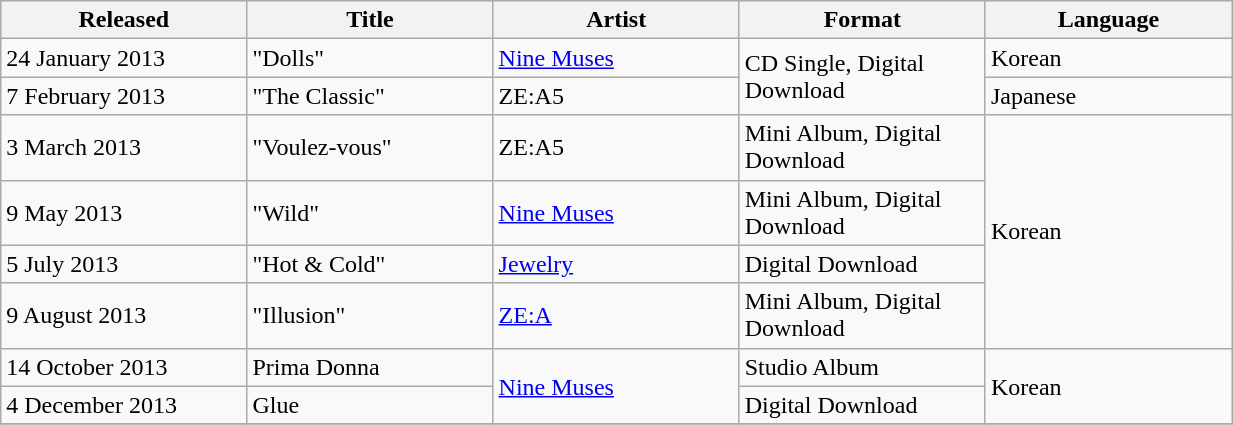<table class="wikitable sortable" align="left center" style="width:65%;">
<tr>
<th style="width:20%;">Released</th>
<th style="width:20%;">Title</th>
<th style="width:20%;">Artist</th>
<th style="width:20%;">Format</th>
<th style="width:20%;">Language</th>
</tr>
<tr>
<td>24 January 2013</td>
<td>"Dolls"</td>
<td rowspan="1"><a href='#'>Nine Muses</a></td>
<td rowspan="2">CD Single, Digital Download</td>
<td rowspan="1">Korean</td>
</tr>
<tr>
<td>7 February 2013</td>
<td>"The Classic"</td>
<td>ZE:A5</td>
<td>Japanese</td>
</tr>
<tr>
<td>3 March 2013</td>
<td>"Voulez-vous"</td>
<td>ZE:A5</td>
<td>Mini Album, Digital Download</td>
<td rowspan="4">Korean</td>
</tr>
<tr>
<td>9 May 2013</td>
<td>"Wild"</td>
<td rowspan="1"><a href='#'>Nine Muses</a></td>
<td>Mini Album, Digital Download</td>
</tr>
<tr>
<td>5 July 2013</td>
<td>"Hot & Cold"</td>
<td rowspan="1"><a href='#'>Jewelry</a></td>
<td>Digital Download</td>
</tr>
<tr>
<td>9 August 2013</td>
<td>"Illusion"</td>
<td rowspan="1"><a href='#'>ZE:A</a></td>
<td>Mini Album, Digital Download</td>
</tr>
<tr>
<td>14 October 2013</td>
<td>Prima Donna</td>
<td rowspan="2"><a href='#'>Nine Muses</a></td>
<td>Studio Album</td>
<td rowspan="2">Korean</td>
</tr>
<tr>
<td>4 December 2013</td>
<td>Glue</td>
<td>Digital Download</td>
</tr>
<tr>
</tr>
</table>
